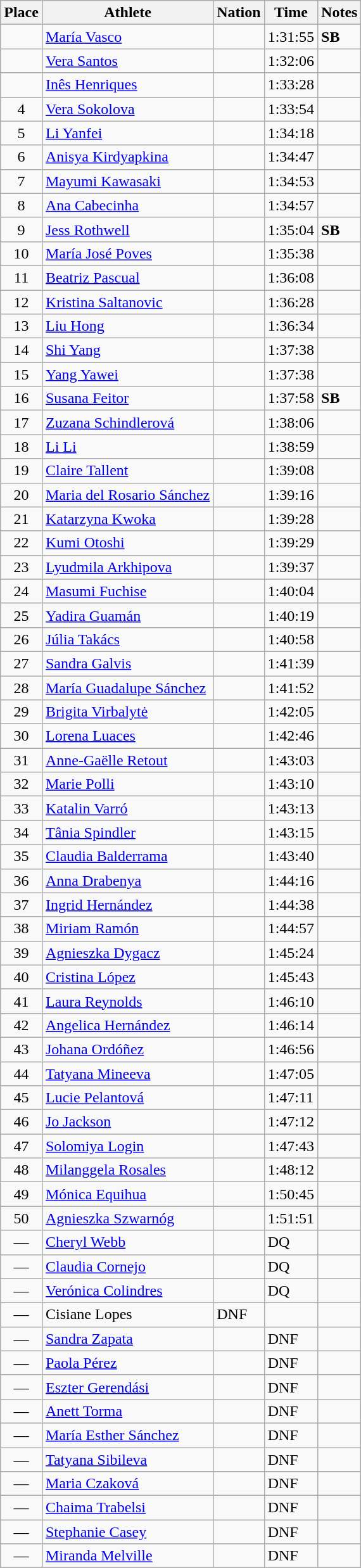<table class=wikitable>
<tr>
<th>Place</th>
<th>Athlete</th>
<th>Nation</th>
<th>Time</th>
<th>Notes</th>
</tr>
<tr>
<td align=center></td>
<td><a href='#'>María Vasco</a></td>
<td></td>
<td>1:31:55</td>
<td><strong>SB</strong></td>
</tr>
<tr>
<td align=center></td>
<td><a href='#'>Vera Santos</a></td>
<td></td>
<td>1:32:06</td>
<td> </td>
</tr>
<tr>
<td align=center></td>
<td><a href='#'>Inês Henriques</a></td>
<td></td>
<td>1:33:28</td>
<td> </td>
</tr>
<tr>
<td align=center>4</td>
<td><a href='#'>Vera Sokolova</a></td>
<td></td>
<td>1:33:54</td>
<td> </td>
</tr>
<tr>
<td align=center>5</td>
<td><a href='#'>Li Yanfei</a></td>
<td></td>
<td>1:34:18</td>
<td> </td>
</tr>
<tr>
<td align=center>6</td>
<td><a href='#'>Anisya Kirdyapkina</a></td>
<td></td>
<td>1:34:47</td>
<td> </td>
</tr>
<tr>
<td align=center>7</td>
<td><a href='#'>Mayumi Kawasaki</a></td>
<td></td>
<td>1:34:53</td>
<td> </td>
</tr>
<tr>
<td align=center>8</td>
<td><a href='#'>Ana Cabecinha</a></td>
<td></td>
<td>1:34:57</td>
<td> </td>
</tr>
<tr>
<td align=center>9</td>
<td><a href='#'>Jess Rothwell</a></td>
<td></td>
<td>1:35:04</td>
<td><strong>SB</strong></td>
</tr>
<tr>
<td align=center>10</td>
<td><a href='#'>María José Poves</a></td>
<td></td>
<td>1:35:38</td>
<td> </td>
</tr>
<tr>
<td align=center>11</td>
<td><a href='#'>Beatriz Pascual</a></td>
<td></td>
<td>1:36:08</td>
<td> </td>
</tr>
<tr>
<td align=center>12</td>
<td><a href='#'>Kristina Saltanovic</a></td>
<td></td>
<td>1:36:28</td>
<td> </td>
</tr>
<tr>
<td align=center>13</td>
<td><a href='#'>Liu Hong</a></td>
<td></td>
<td>1:36:34</td>
<td> </td>
</tr>
<tr>
<td align=center>14</td>
<td><a href='#'>Shi Yang</a></td>
<td></td>
<td>1:37:38</td>
<td> </td>
</tr>
<tr>
<td align=center>15</td>
<td><a href='#'>Yang Yawei</a></td>
<td></td>
<td>1:37:38</td>
<td> </td>
</tr>
<tr>
<td align=center>16</td>
<td><a href='#'>Susana Feitor</a></td>
<td></td>
<td>1:37:58</td>
<td><strong>SB</strong></td>
</tr>
<tr>
<td align=center>17</td>
<td><a href='#'>Zuzana Schindlerová</a></td>
<td></td>
<td>1:38:06</td>
<td> </td>
</tr>
<tr>
<td align=center>18</td>
<td><a href='#'>Li Li</a></td>
<td></td>
<td>1:38:59</td>
<td> </td>
</tr>
<tr>
<td align=center>19</td>
<td><a href='#'>Claire Tallent</a></td>
<td></td>
<td>1:39:08</td>
<td> </td>
</tr>
<tr>
<td align=center>20</td>
<td><a href='#'>Maria del Rosario Sánchez</a></td>
<td></td>
<td>1:39:16</td>
<td> </td>
</tr>
<tr>
<td align=center>21</td>
<td><a href='#'>Katarzyna Kwoka</a></td>
<td></td>
<td>1:39:28</td>
<td></td>
</tr>
<tr>
<td align=center>22</td>
<td><a href='#'>Kumi Otoshi</a></td>
<td></td>
<td>1:39:29</td>
<td></td>
</tr>
<tr>
<td align=center>23</td>
<td><a href='#'>Lyudmila Arkhipova</a></td>
<td></td>
<td>1:39:37</td>
<td></td>
</tr>
<tr>
<td align=center>24</td>
<td><a href='#'>Masumi Fuchise</a></td>
<td></td>
<td>1:40:04</td>
<td></td>
</tr>
<tr>
<td align=center>25</td>
<td><a href='#'>Yadira Guamán</a></td>
<td></td>
<td>1:40:19</td>
<td></td>
</tr>
<tr>
<td align=center>26</td>
<td><a href='#'>Júlia Takács</a></td>
<td></td>
<td>1:40:58</td>
<td></td>
</tr>
<tr>
<td align=center>27</td>
<td><a href='#'>Sandra Galvis</a></td>
<td></td>
<td>1:41:39</td>
<td></td>
</tr>
<tr>
<td align=center>28</td>
<td><a href='#'>María Guadalupe Sánchez</a></td>
<td></td>
<td>1:41:52</td>
<td></td>
</tr>
<tr>
<td align=center>29</td>
<td><a href='#'>Brigita Virbalytė</a></td>
<td></td>
<td>1:42:05</td>
<td></td>
</tr>
<tr>
<td align=center>30</td>
<td><a href='#'>Lorena Luaces</a></td>
<td></td>
<td>1:42:46</td>
<td></td>
</tr>
<tr>
<td align=center>31</td>
<td><a href='#'>Anne-Gaëlle Retout</a></td>
<td></td>
<td>1:43:03</td>
<td></td>
</tr>
<tr>
<td align=center>32</td>
<td><a href='#'>Marie Polli</a></td>
<td></td>
<td>1:43:10</td>
<td></td>
</tr>
<tr>
<td align=center>33</td>
<td><a href='#'>Katalin Varró</a></td>
<td></td>
<td>1:43:13</td>
<td></td>
</tr>
<tr>
<td align=center>34</td>
<td><a href='#'>Tânia Spindler</a></td>
<td></td>
<td>1:43:15</td>
<td></td>
</tr>
<tr>
<td align=center>35</td>
<td><a href='#'>Claudia Balderrama</a></td>
<td></td>
<td>1:43:40</td>
<td></td>
</tr>
<tr>
<td align=center>36</td>
<td><a href='#'>Anna Drabenya</a></td>
<td></td>
<td>1:44:16</td>
<td></td>
</tr>
<tr>
<td align=center>37</td>
<td><a href='#'>Ingrid Hernández</a></td>
<td></td>
<td>1:44:38</td>
<td></td>
</tr>
<tr>
<td align=center>38</td>
<td><a href='#'>Miriam Ramón</a></td>
<td></td>
<td>1:44:57</td>
<td></td>
</tr>
<tr>
<td align=center>39</td>
<td><a href='#'>Agnieszka Dygacz</a></td>
<td></td>
<td>1:45:24</td>
<td></td>
</tr>
<tr>
<td align=center>40</td>
<td><a href='#'>Cristina López</a></td>
<td></td>
<td>1:45:43</td>
<td></td>
</tr>
<tr>
<td align=center>41</td>
<td><a href='#'>Laura Reynolds</a></td>
<td></td>
<td>1:46:10</td>
<td></td>
</tr>
<tr>
<td align=center>42</td>
<td><a href='#'>Angelica Hernández</a></td>
<td></td>
<td>1:46:14</td>
<td></td>
</tr>
<tr>
<td align=center>43</td>
<td><a href='#'>Johana Ordóñez</a></td>
<td></td>
<td>1:46:56</td>
<td></td>
</tr>
<tr>
<td align=center>44</td>
<td><a href='#'>Tatyana Mineeva</a></td>
<td></td>
<td>1:47:05</td>
<td></td>
</tr>
<tr>
<td align=center>45</td>
<td><a href='#'>Lucie Pelantová</a></td>
<td></td>
<td>1:47:11</td>
<td></td>
</tr>
<tr>
<td align=center>46</td>
<td><a href='#'>Jo Jackson</a></td>
<td></td>
<td>1:47:12</td>
<td></td>
</tr>
<tr>
<td align=center>47</td>
<td><a href='#'>Solomiya Login</a></td>
<td></td>
<td>1:47:43</td>
<td></td>
</tr>
<tr>
<td align=center>48</td>
<td><a href='#'>Milanggela Rosales</a></td>
<td></td>
<td>1:48:12</td>
<td></td>
</tr>
<tr>
<td align=center>49</td>
<td><a href='#'>Mónica Equihua</a></td>
<td></td>
<td>1:50:45</td>
<td></td>
</tr>
<tr>
<td align=center>50</td>
<td><a href='#'>Agnieszka Szwarnóg</a></td>
<td></td>
<td>1:51:51</td>
<td></td>
</tr>
<tr>
<td align=center>—</td>
<td><a href='#'>Cheryl Webb</a></td>
<td></td>
<td>DQ</td>
<td></td>
</tr>
<tr>
<td align=center>—</td>
<td><a href='#'>Claudia Cornejo</a></td>
<td></td>
<td>DQ</td>
<td></td>
</tr>
<tr>
<td align=center>—</td>
<td><a href='#'>Verónica Colindres</a></td>
<td></td>
<td>DQ</td>
<td></td>
</tr>
<tr>
<td align=center>—</td>
<td>Cisiane Lopes </td>
<td>DNF</td>
<td></td>
</tr>
<tr>
<td align=center>—</td>
<td><a href='#'>Sandra Zapata</a></td>
<td></td>
<td>DNF</td>
<td></td>
</tr>
<tr>
<td align=center>—</td>
<td><a href='#'>Paola Pérez</a></td>
<td></td>
<td>DNF</td>
<td></td>
</tr>
<tr>
<td align=center>—</td>
<td><a href='#'>Eszter Gerendási</a></td>
<td></td>
<td>DNF</td>
<td></td>
</tr>
<tr>
<td align=center>—</td>
<td><a href='#'>Anett Torma</a></td>
<td></td>
<td>DNF</td>
<td></td>
</tr>
<tr>
<td align=center>—</td>
<td><a href='#'>María Esther Sánchez</a></td>
<td></td>
<td>DNF</td>
<td></td>
</tr>
<tr>
<td align=center>—</td>
<td><a href='#'>Tatyana Sibileva</a></td>
<td></td>
<td>DNF</td>
<td></td>
</tr>
<tr>
<td align=center>—</td>
<td><a href='#'>Maria Czaková</a></td>
<td></td>
<td>DNF</td>
<td></td>
</tr>
<tr>
<td align=center>—</td>
<td><a href='#'>Chaima Trabelsi</a></td>
<td></td>
<td>DNF</td>
<td></td>
</tr>
<tr>
<td align=center>—</td>
<td><a href='#'>Stephanie Casey</a></td>
<td></td>
<td>DNF</td>
<td></td>
</tr>
<tr>
<td align=center>—</td>
<td><a href='#'>Miranda Melville</a></td>
<td></td>
<td>DNF</td>
<td></td>
</tr>
</table>
